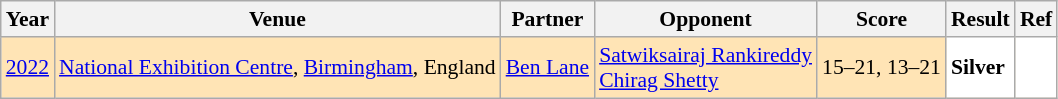<table class="sortable wikitable" style="font-size: 90%;">
<tr>
<th>Year</th>
<th>Venue</th>
<th>Partner</th>
<th>Opponent</th>
<th>Score</th>
<th>Result</th>
<th>Ref</th>
</tr>
<tr style="background:#FFE4B5">
<td align="center"><a href='#'>2022</a></td>
<td align="left"><a href='#'>National Exhibition Centre</a>, <a href='#'>Birmingham</a>, England</td>
<td align="left"> <a href='#'>Ben Lane</a></td>
<td align="left"> <a href='#'>Satwiksairaj Rankireddy</a><br> <a href='#'>Chirag Shetty</a></td>
<td align="left">15–21, 13–21</td>
<td style="text-align:left; background:white"> <strong>Silver</strong></td>
<td style="text-align:center; background:white"></td>
</tr>
</table>
